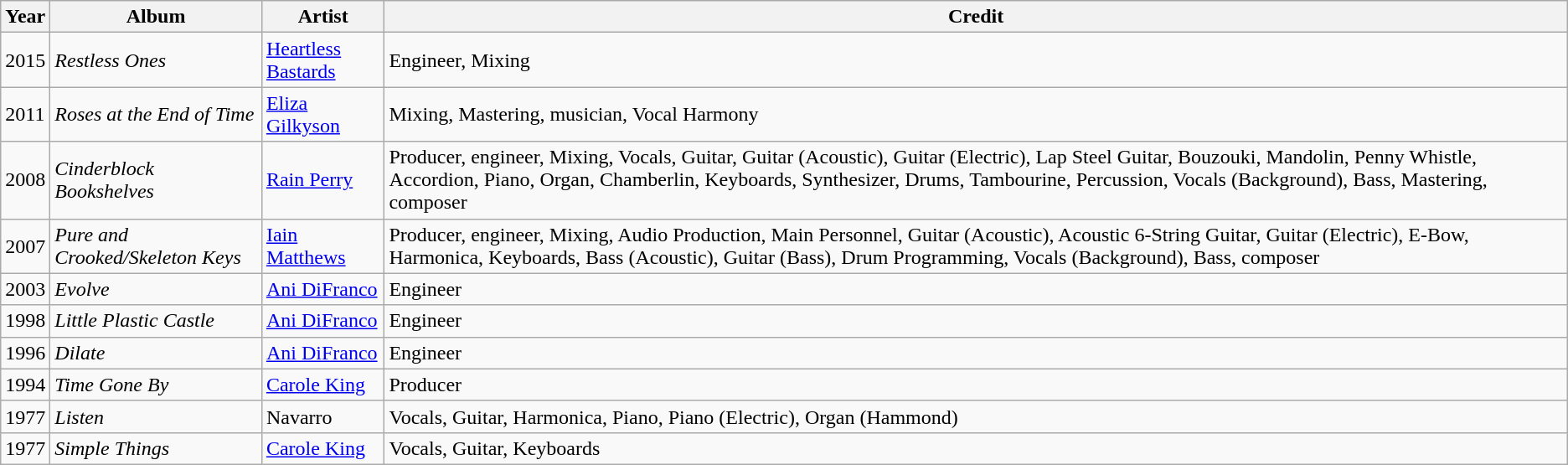<table class="wikitable sortable">
<tr>
<th>Year</th>
<th>Album</th>
<th>Artist</th>
<th>Credit</th>
</tr>
<tr>
<td>2015</td>
<td><em>Restless Ones</em></td>
<td><a href='#'>Heartless Bastards</a></td>
<td>Engineer, Mixing</td>
</tr>
<tr>
<td>2011</td>
<td><em>Roses at the End of Time</em></td>
<td><a href='#'>Eliza Gilkyson</a></td>
<td>Mixing, Mastering, musician, Vocal Harmony</td>
</tr>
<tr>
<td>2008</td>
<td><em>Cinderblock Bookshelves</em></td>
<td><a href='#'>Rain Perry</a></td>
<td>Producer, engineer, Mixing, Vocals, Guitar, Guitar (Acoustic), Guitar (Electric), Lap Steel Guitar, Bouzouki, Mandolin, Penny Whistle, Accordion, Piano, Organ, Chamberlin, Keyboards, Synthesizer, Drums, Tambourine, Percussion, Vocals (Background), Bass, Mastering, composer</td>
</tr>
<tr>
<td>2007</td>
<td><em>Pure and Crooked/Skeleton Keys</em></td>
<td><a href='#'>Iain Matthews</a></td>
<td>Producer, engineer, Mixing, Audio Production, Main Personnel, Guitar (Acoustic), Acoustic 6-String Guitar, Guitar (Electric), E-Bow, Harmonica, Keyboards, Bass (Acoustic), Guitar (Bass), Drum Programming, Vocals (Background), Bass, composer</td>
</tr>
<tr>
<td>2003</td>
<td><em>Evolve</em></td>
<td><a href='#'>Ani DiFranco</a></td>
<td>Engineer</td>
</tr>
<tr>
<td>1998</td>
<td><em>Little Plastic Castle</em></td>
<td><a href='#'>Ani DiFranco</a></td>
<td>Engineer</td>
</tr>
<tr>
<td>1996</td>
<td><em>Dilate</em></td>
<td><a href='#'>Ani DiFranco</a></td>
<td>Engineer</td>
</tr>
<tr>
<td>1994</td>
<td><em>Time Gone By</em></td>
<td><a href='#'>Carole King</a></td>
<td>Producer</td>
</tr>
<tr>
<td>1977</td>
<td><em>Listen</em></td>
<td>Navarro</td>
<td>Vocals, Guitar, Harmonica, Piano, Piano (Electric), Organ (Hammond)</td>
</tr>
<tr>
<td>1977</td>
<td><em>Simple Things</em></td>
<td><a href='#'>Carole King</a></td>
<td>Vocals, Guitar, Keyboards</td>
</tr>
</table>
